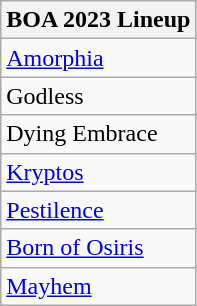<table class="wikitable">
<tr>
<th>BOA 2023 Lineup</th>
</tr>
<tr>
<td><a href='#'>Amorphia</a></td>
</tr>
<tr>
<td>Godless</td>
</tr>
<tr>
<td>Dying Embrace</td>
</tr>
<tr>
<td><a href='#'>Kryptos</a></td>
</tr>
<tr>
<td><a href='#'>Pestilence</a></td>
</tr>
<tr>
<td><a href='#'>Born of Osiris</a></td>
</tr>
<tr>
<td><a href='#'>Mayhem</a></td>
</tr>
</table>
